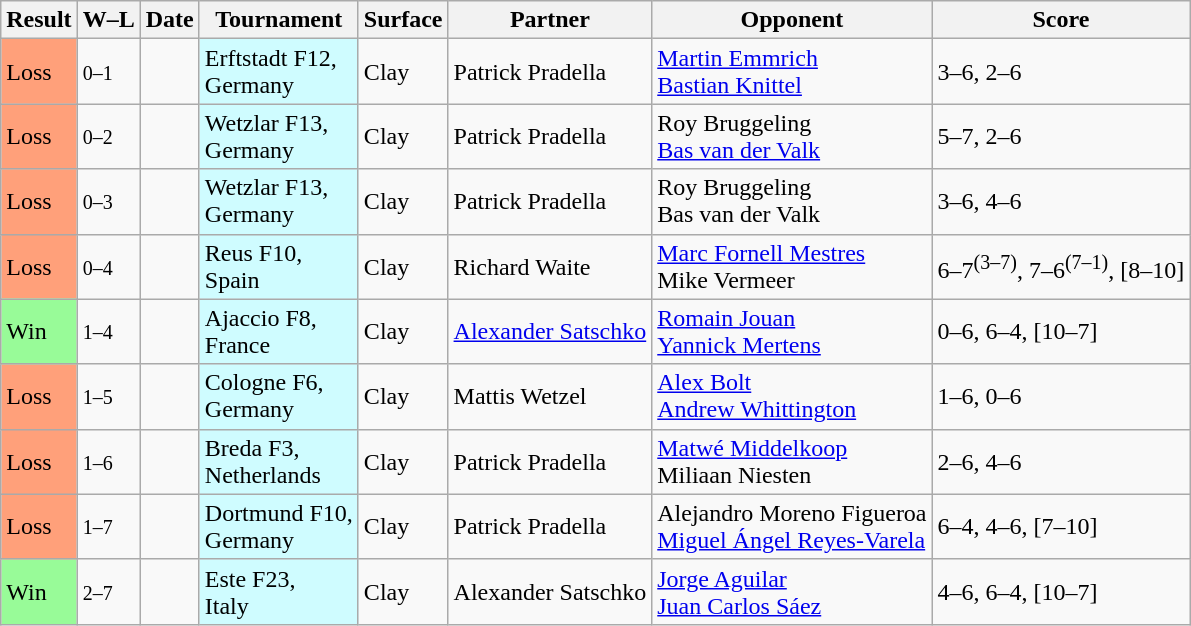<table class="sortable wikitable nowrap">
<tr>
<th>Result</th>
<th class="unsortable">W–L</th>
<th>Date</th>
<th>Tournament</th>
<th>Surface</th>
<th>Partner</th>
<th>Opponent</th>
<th class=unsortable>Score</th>
</tr>
<tr>
<td bgcolor="FFA07A">Loss</td>
<td><small>0–1</small></td>
<td></td>
<td style="background:#cffcff;">Erftstadt F12, <br> Germany</td>
<td>Clay</td>
<td> Patrick Pradella</td>
<td> <a href='#'>Martin Emmrich</a> <br>  <a href='#'>Bastian Knittel</a></td>
<td>3–6, 2–6</td>
</tr>
<tr>
<td bgcolor="FFA07A">Loss</td>
<td><small>0–2</small></td>
<td></td>
<td style="background:#cffcff;">Wetzlar F13, <br> Germany</td>
<td>Clay</td>
<td> Patrick Pradella</td>
<td> Roy Bruggeling <br>  <a href='#'>Bas van der Valk</a></td>
<td>5–7, 2–6</td>
</tr>
<tr>
<td bgcolor="FFA07A">Loss</td>
<td><small>0–3</small></td>
<td></td>
<td style="background:#cffcff;">Wetzlar F13, <br> Germany</td>
<td>Clay</td>
<td> Patrick Pradella</td>
<td> Roy Bruggeling <br>  Bas van der Valk</td>
<td>3–6, 4–6</td>
</tr>
<tr>
<td bgcolor="FFA07A">Loss</td>
<td><small>0–4</small></td>
<td></td>
<td style="background:#cffcff;">Reus F10, <br> Spain</td>
<td>Clay</td>
<td> Richard Waite</td>
<td> <a href='#'>Marc Fornell Mestres</a> <br>  Mike Vermeer</td>
<td>6–7<sup>(3–7)</sup>, 7–6<sup>(7–1)</sup>, [8–10]</td>
</tr>
<tr>
<td bgcolor=98FB98>Win</td>
<td><small>1–4</small></td>
<td></td>
<td style="background:#cffcff;">Ajaccio F8, <br> France</td>
<td>Clay</td>
<td> <a href='#'>Alexander Satschko</a></td>
<td> <a href='#'>Romain Jouan</a> <br>  <a href='#'>Yannick Mertens</a></td>
<td>0–6, 6–4, [10–7]</td>
</tr>
<tr>
<td bgcolor="FFA07A">Loss</td>
<td><small>1–5</small></td>
<td></td>
<td style="background:#cffcff;">Cologne F6, <br> Germany</td>
<td>Clay</td>
<td> Mattis Wetzel</td>
<td> <a href='#'>Alex Bolt</a> <br>  <a href='#'>Andrew Whittington</a></td>
<td>1–6, 0–6</td>
</tr>
<tr>
<td bgcolor="FFA07A">Loss</td>
<td><small>1–6</small></td>
<td></td>
<td style="background:#cffcff;">Breda F3, <br> Netherlands</td>
<td>Clay</td>
<td> Patrick Pradella</td>
<td> <a href='#'>Matwé Middelkoop</a> <br>  Miliaan Niesten</td>
<td>2–6, 4–6</td>
</tr>
<tr>
<td bgcolor="FFA07A">Loss</td>
<td><small>1–7</small></td>
<td></td>
<td style="background:#cffcff;">Dortmund F10, <br> Germany</td>
<td>Clay</td>
<td> Patrick Pradella</td>
<td> Alejandro Moreno Figueroa <br>  <a href='#'>Miguel Ángel Reyes-Varela</a></td>
<td>6–4, 4–6, [7–10]</td>
</tr>
<tr>
<td bgcolor=98FB98>Win</td>
<td><small>2–7</small></td>
<td></td>
<td style="background:#cffcff;">Este F23, <br> Italy</td>
<td>Clay</td>
<td> Alexander Satschko</td>
<td> <a href='#'>Jorge Aguilar</a> <br>  <a href='#'>Juan Carlos Sáez</a></td>
<td>4–6, 6–4, [10–7]</td>
</tr>
</table>
